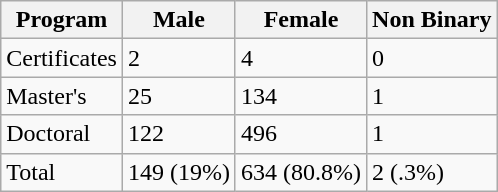<table class="wikitable">
<tr>
<th>Program</th>
<th>Male</th>
<th>Female</th>
<th>Non Binary</th>
</tr>
<tr>
<td>Certificates</td>
<td>2</td>
<td>4</td>
<td>0</td>
</tr>
<tr>
<td>Master's</td>
<td>25</td>
<td>134</td>
<td>1</td>
</tr>
<tr>
<td>Doctoral</td>
<td>122</td>
<td>496</td>
<td>1</td>
</tr>
<tr>
<td>Total</td>
<td>149 (19%)</td>
<td>634 (80.8%)</td>
<td>2 (.3%)</td>
</tr>
</table>
